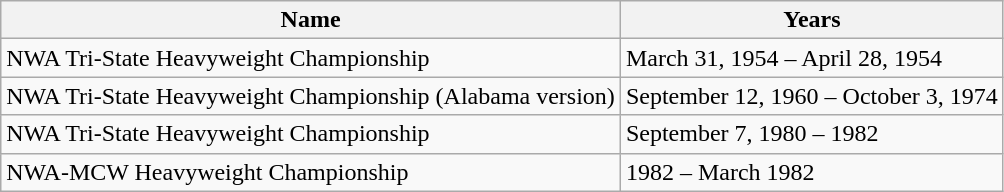<table class="wikitable">
<tr>
<th>Name</th>
<th>Years</th>
</tr>
<tr>
<td>NWA Tri-State Heavyweight Championship</td>
<td>March 31, 1954 – April 28, 1954</td>
</tr>
<tr>
<td>NWA Tri-State Heavyweight Championship (Alabama version)</td>
<td>September 12, 1960 – October 3, 1974</td>
</tr>
<tr>
<td>NWA Tri-State Heavyweight Championship</td>
<td>September 7, 1980 – 1982</td>
</tr>
<tr>
<td>NWA-MCW Heavyweight Championship</td>
<td>1982 – March 1982</td>
</tr>
</table>
